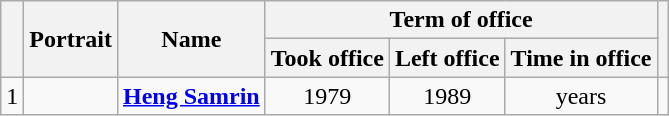<table class="wikitable" style="text-align:center">
<tr>
<th rowspan=2></th>
<th rowspan=2>Portrait</th>
<th rowspan=2>Name<br></th>
<th colspan=3>Term of office</th>
<th rowspan=2></th>
</tr>
<tr>
<th>Took office</th>
<th>Left office</th>
<th>Time in office</th>
</tr>
<tr>
<td>1</td>
<td></td>
<td><strong><a href='#'>Heng Samrin</a></strong><br></td>
<td>1979</td>
<td>1989</td>
<td> years</td>
<td></td>
</tr>
</table>
